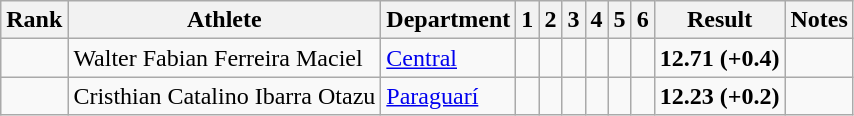<table class="sortable wikitable" style="text-align:center">
<tr>
<th>Rank</th>
<th>Athlete</th>
<th>Department</th>
<th>1</th>
<th>2</th>
<th>3</th>
<th>4</th>
<th>5</th>
<th>6</th>
<th>Result</th>
<th>Notes</th>
</tr>
<tr>
<td></td>
<td align="left">Walter Fabian Ferreira Maciel</td>
<td align="left"><a href='#'>Central</a></td>
<td></td>
<td></td>
<td></td>
<td></td>
<td></td>
<td></td>
<td><strong>12.71 (+0.4)</strong></td>
<td></td>
</tr>
<tr>
<td></td>
<td align="left">Cristhian Catalino Ibarra Otazu</td>
<td align="left"><a href='#'>Paraguarí</a></td>
<td></td>
<td></td>
<td></td>
<td></td>
<td></td>
<td></td>
<td><strong>12.23 (+0.2)</strong></td>
<td></td>
</tr>
</table>
